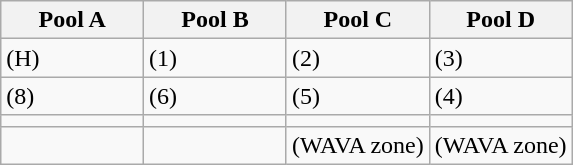<table class="wikitable">
<tr>
<th width=25%>Pool A</th>
<th width=25%>Pool B</th>
<th width=25%>Pool C</th>
<th width=25%>Pool D</th>
</tr>
<tr>
<td nowrap> (H)</td>
<td nowrap> (1)</td>
<td nowrap> (2)</td>
<td nowrap> (3)</td>
</tr>
<tr>
<td nowrap> (8)</td>
<td nowrap> (6)</td>
<td nowrap> (5)</td>
<td nowrap> (4)</td>
</tr>
<tr>
<td nowrap></td>
<td nowrap></td>
<td nowrap></td>
<td nowrap></td>
</tr>
<tr>
<td nowrap></td>
<td nowrap></td>
<td nowrap>(WAVA zone)</td>
<td nowrap>(WAVA zone)</td>
</tr>
</table>
